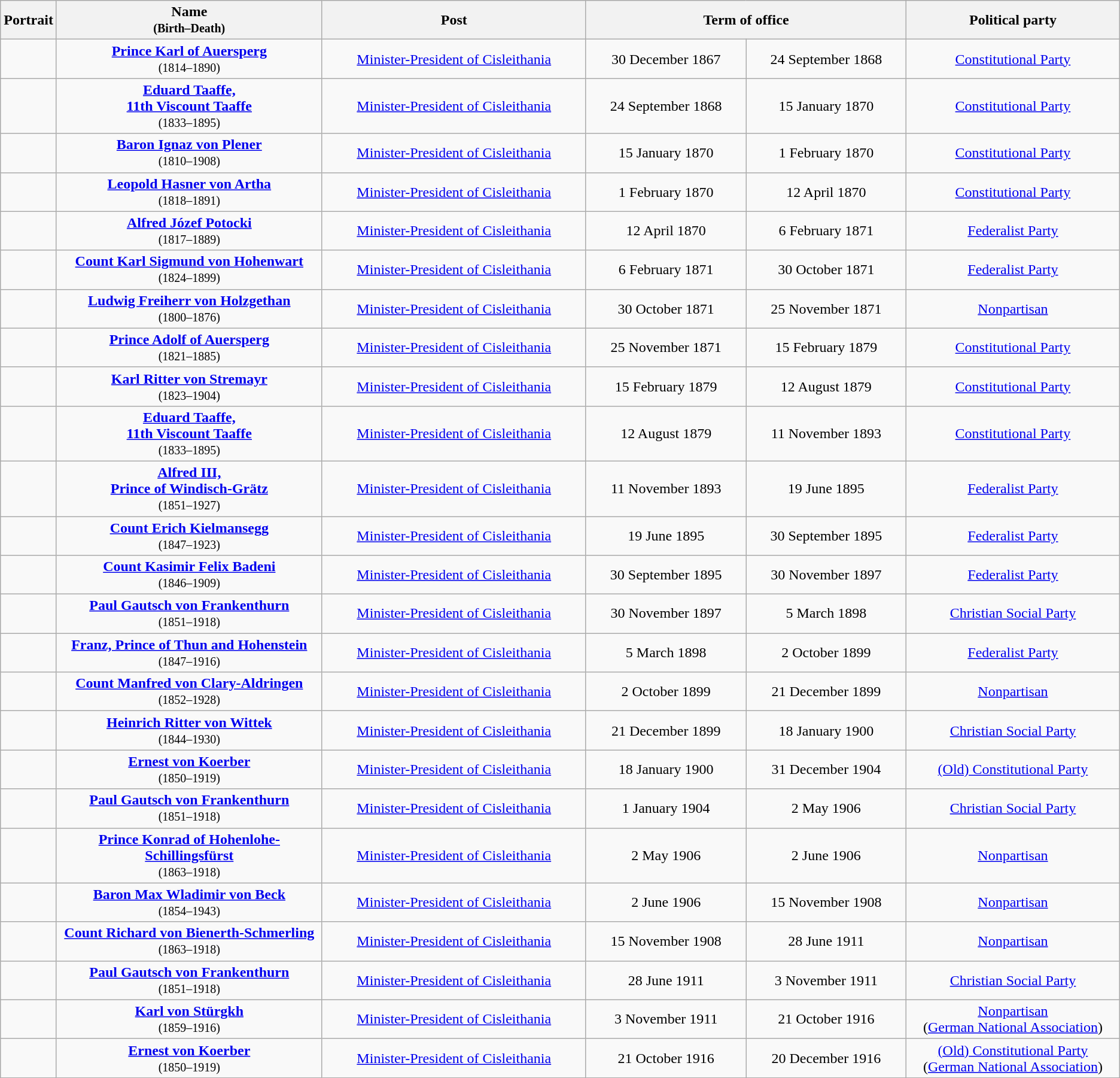<table class="wikitable" style="text-align: center;">
<tr>
<th width=70>Portrait</th>
<th width=25%>Name<br><small>(Birth–Death)</small></th>
<th width=25%>Post</th>
<th width=30% colspan=2>Term of office</th>
<th width=25%>Political party</th>
</tr>
<tr>
<td></td>
<td><strong><a href='#'>Prince Karl of Auersperg</a></strong><br><small>(1814–1890)</small></td>
<td><a href='#'>Minister-President of Cisleithania</a></td>
<td>30 December 1867</td>
<td>24 September 1868</td>
<td><a href='#'>Constitutional Party</a></td>
</tr>
<tr>
<td></td>
<td><strong><a href='#'>Eduard Taaffe,<br>11th Viscount Taaffe</a></strong><br><small>(1833–1895)</small></td>
<td><a href='#'>Minister-President of Cisleithania</a></td>
<td>24 September 1868</td>
<td>15 January 1870</td>
<td><a href='#'>Constitutional Party</a></td>
</tr>
<tr>
<td></td>
<td><strong><a href='#'>Baron Ignaz von Plener</a></strong><br><small>(1810–1908)</small></td>
<td><a href='#'>Minister-President of Cisleithania</a></td>
<td>15 January 1870</td>
<td>1 February 1870</td>
<td><a href='#'>Constitutional Party</a></td>
</tr>
<tr>
<td></td>
<td><strong><a href='#'>Leopold Hasner von Artha</a></strong><br><small>(1818–1891)</small></td>
<td><a href='#'>Minister-President of Cisleithania</a></td>
<td>1 February 1870</td>
<td>12 April 1870</td>
<td><a href='#'>Constitutional Party</a></td>
</tr>
<tr>
<td></td>
<td><strong><a href='#'>Alfred Józef Potocki</a></strong><br><small>(1817–1889)</small></td>
<td><a href='#'>Minister-President of Cisleithania</a></td>
<td>12 April 1870</td>
<td>6 February 1871</td>
<td><a href='#'>Federalist Party</a></td>
</tr>
<tr>
<td></td>
<td><strong><a href='#'>Count Karl Sigmund von Hohenwart</a></strong><br><small>(1824–1899)</small></td>
<td><a href='#'>Minister-President of Cisleithania</a></td>
<td>6 February 1871</td>
<td>30 October 1871</td>
<td><a href='#'>Federalist Party</a></td>
</tr>
<tr>
<td></td>
<td><strong><a href='#'>Ludwig Freiherr von Holzgethan</a></strong><br><small>(1800–1876)</small></td>
<td><a href='#'>Minister-President of Cisleithania</a></td>
<td>30 October 1871</td>
<td>25 November 1871</td>
<td><a href='#'>Nonpartisan</a></td>
</tr>
<tr>
<td></td>
<td><strong><a href='#'>Prince Adolf of Auersperg</a></strong><br><small>(1821–1885)</small></td>
<td><a href='#'>Minister-President of Cisleithania</a></td>
<td>25 November 1871</td>
<td>15 February 1879</td>
<td><a href='#'>Constitutional Party</a></td>
</tr>
<tr>
<td></td>
<td><strong><a href='#'>Karl Ritter von Stremayr</a></strong><br><small>(1823–1904)</small></td>
<td><a href='#'>Minister-President of Cisleithania</a></td>
<td>15 February 1879</td>
<td>12 August 1879</td>
<td><a href='#'>Constitutional Party</a></td>
</tr>
<tr>
<td></td>
<td><strong><a href='#'>Eduard Taaffe,<br>11th Viscount Taaffe</a></strong><br><small>(1833–1895)</small></td>
<td><a href='#'>Minister-President of Cisleithania</a></td>
<td>12 August 1879</td>
<td>11 November 1893</td>
<td><a href='#'>Constitutional Party</a></td>
</tr>
<tr>
<td></td>
<td><strong><a href='#'>Alfred III,<br>Prince of Windisch-Grätz</a></strong><br><small>(1851–1927)</small></td>
<td><a href='#'>Minister-President of Cisleithania</a></td>
<td>11 November 1893</td>
<td>19 June 1895</td>
<td><a href='#'>Federalist Party</a></td>
</tr>
<tr>
<td></td>
<td><strong><a href='#'>Count Erich Kielmansegg</a></strong><br><small>(1847–1923)</small></td>
<td><a href='#'>Minister-President of Cisleithania</a></td>
<td>19 June 1895</td>
<td>30 September 1895</td>
<td><a href='#'>Federalist Party</a></td>
</tr>
<tr>
<td></td>
<td><strong><a href='#'>Count Kasimir Felix Badeni</a></strong><br><small>(1846–1909)</small></td>
<td><a href='#'>Minister-President of Cisleithania</a></td>
<td>30 September 1895</td>
<td>30 November 1897</td>
<td><a href='#'>Federalist Party</a></td>
</tr>
<tr>
<td></td>
<td><strong><a href='#'>Paul Gautsch von Frankenthurn</a></strong><br><small>(1851–1918)</small></td>
<td><a href='#'>Minister-President of Cisleithania</a></td>
<td>30 November 1897</td>
<td>5 March 1898</td>
<td><a href='#'>Christian Social Party</a></td>
</tr>
<tr>
<td></td>
<td><strong><a href='#'>Franz, Prince of Thun and Hohenstein</a></strong><br><small>(1847–1916)</small></td>
<td><a href='#'>Minister-President of Cisleithania</a></td>
<td>5 March 1898</td>
<td>2 October 1899</td>
<td><a href='#'>Federalist Party</a></td>
</tr>
<tr>
<td></td>
<td><strong><a href='#'>Count Manfred von Clary-Aldringen</a></strong><br><small>(1852–1928)</small></td>
<td><a href='#'>Minister-President of Cisleithania</a></td>
<td>2 October 1899</td>
<td>21 December 1899</td>
<td><a href='#'>Nonpartisan</a></td>
</tr>
<tr>
<td></td>
<td><strong><a href='#'>Heinrich Ritter von Wittek</a></strong><br><small>(1844–1930)</small></td>
<td><a href='#'>Minister-President of Cisleithania</a></td>
<td>21 December 1899</td>
<td>18 January 1900</td>
<td><a href='#'>Christian Social Party</a></td>
</tr>
<tr>
<td></td>
<td><strong><a href='#'>Ernest von Koerber</a></strong><br><small>(1850–1919)</small></td>
<td><a href='#'>Minister-President of Cisleithania</a></td>
<td>18 January 1900</td>
<td>31 December 1904</td>
<td><a href='#'>(Old) Constitutional Party</a></td>
</tr>
<tr>
<td></td>
<td><strong><a href='#'>Paul Gautsch von Frankenthurn</a></strong><br><small>(1851–1918)</small></td>
<td><a href='#'>Minister-President of Cisleithania</a></td>
<td>1 January 1904</td>
<td>2 May 1906</td>
<td><a href='#'>Christian Social Party</a></td>
</tr>
<tr>
<td></td>
<td><strong><a href='#'>Prince Konrad of Hohenlohe-Schillingsfürst</a></strong><br><small>(1863–1918)</small></td>
<td><a href='#'>Minister-President of Cisleithania</a></td>
<td>2 May 1906</td>
<td>2 June 1906</td>
<td><a href='#'>Nonpartisan</a></td>
</tr>
<tr>
<td></td>
<td><strong><a href='#'>Baron Max Wladimir von Beck</a></strong><br><small>(1854–1943)</small></td>
<td><a href='#'>Minister-President of Cisleithania</a></td>
<td>2 June 1906</td>
<td>15 November 1908</td>
<td><a href='#'>Nonpartisan</a></td>
</tr>
<tr>
<td></td>
<td><strong><a href='#'>Count Richard von Bienerth-Schmerling</a></strong><br><small>(1863–1918)</small></td>
<td><a href='#'>Minister-President of Cisleithania</a></td>
<td>15 November 1908</td>
<td>28 June 1911</td>
<td><a href='#'>Nonpartisan</a></td>
</tr>
<tr>
<td></td>
<td><strong><a href='#'>Paul Gautsch von Frankenthurn</a></strong><br><small>(1851–1918)</small></td>
<td><a href='#'>Minister-President of Cisleithania</a></td>
<td>28 June 1911</td>
<td>3 November 1911</td>
<td><a href='#'>Christian Social Party</a></td>
</tr>
<tr>
<td></td>
<td><strong><a href='#'>Karl von Stürgkh</a></strong><br><small>(1859–1916)</small></td>
<td><a href='#'>Minister-President of Cisleithania</a></td>
<td>3 November 1911</td>
<td>21 October 1916</td>
<td><a href='#'>Nonpartisan</a><br>(<a href='#'>German National Association</a>)</td>
</tr>
<tr>
<td></td>
<td><strong><a href='#'>Ernest von Koerber</a></strong><br><small>(1850–1919)</small></td>
<td><a href='#'>Minister-President of Cisleithania</a></td>
<td>21 October 1916</td>
<td>20 December 1916</td>
<td><a href='#'>(Old) Constitutional Party</a><br>(<a href='#'>German National Association</a>)</td>
</tr>
</table>
